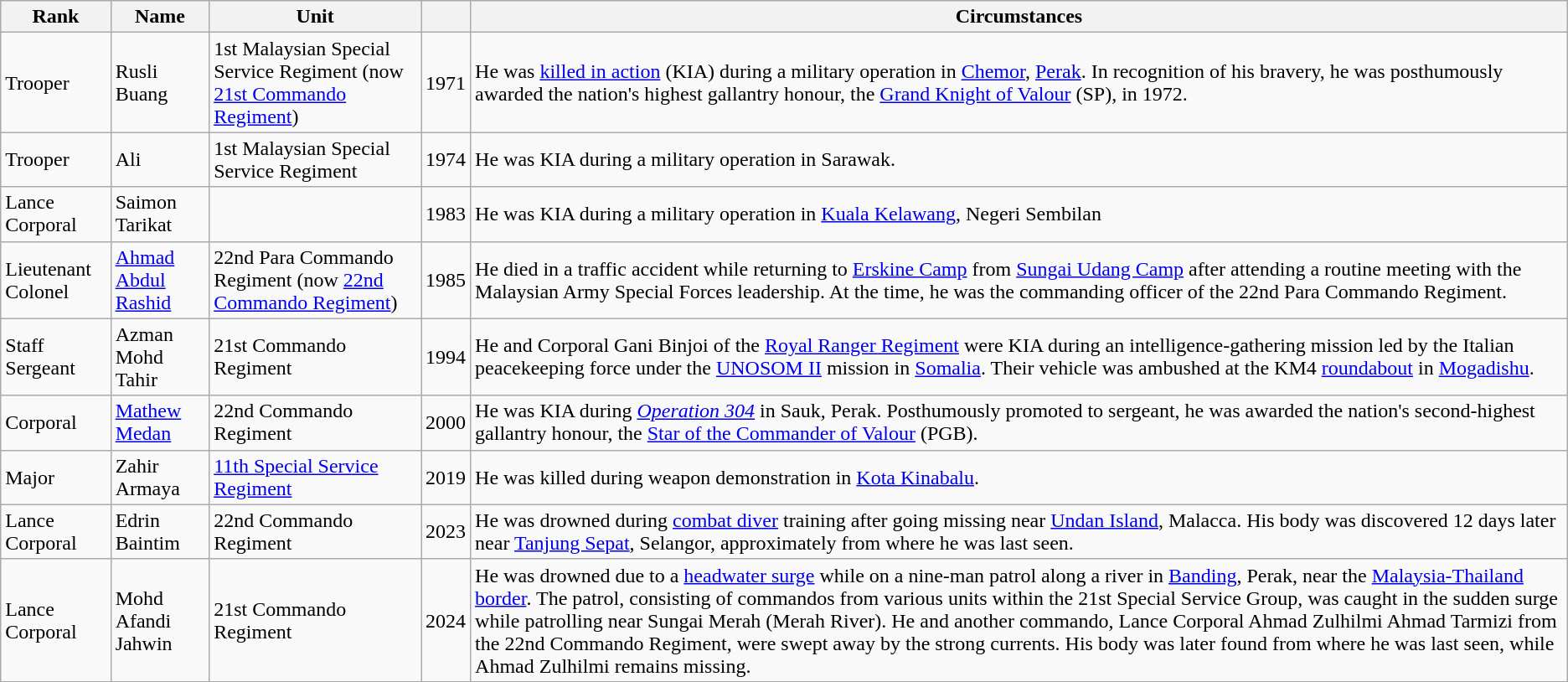<table class="wikitable">
<tr>
<th>Rank</th>
<th>Name</th>
<th>Unit</th>
<th></th>
<th>Circumstances</th>
</tr>
<tr>
<td>Trooper</td>
<td>Rusli Buang </td>
<td>1st Malaysian Special Service Regiment (now <a href='#'>21st Commando Regiment</a>)</td>
<td>1971</td>
<td>He was <a href='#'>killed in action</a> (KIA) during a military operation in <a href='#'>Chemor</a>, <a href='#'>Perak</a>. In recognition of his bravery, he was posthumously awarded the nation's highest gallantry honour, the <a href='#'>Grand Knight of Valour</a> (SP), in 1972.</td>
</tr>
<tr>
<td>Trooper</td>
<td>Ali</td>
<td>1st Malaysian Special Service Regiment</td>
<td>1974</td>
<td>He was KIA during a military operation in Sarawak.</td>
</tr>
<tr>
<td>Lance Corporal</td>
<td>Saimon Tarikat</td>
<td></td>
<td>1983</td>
<td>He was KIA during a military operation in <a href='#'>Kuala Kelawang</a>, Negeri Sembilan</td>
</tr>
<tr>
<td>Lieutenant Colonel</td>
<td><a href='#'>Ahmad Abdul Rashid</a> </td>
<td>22nd Para Commando Regiment (now <a href='#'>22nd Commando Regiment</a>)</td>
<td>1985</td>
<td>He died in a traffic accident while returning to <a href='#'>Erskine Camp</a> from <a href='#'>Sungai Udang Camp</a> after attending a routine meeting with the Malaysian Army Special Forces leadership. At the time, he was the commanding officer of the 22nd Para Commando Regiment.</td>
</tr>
<tr>
<td>Staff Sergeant</td>
<td>Azman Mohd Tahir</td>
<td>21st Commando Regiment</td>
<td>1994</td>
<td>He and Corporal Gani Binjoi of the <a href='#'>Royal Ranger Regiment</a> were KIA during an intelligence-gathering mission led by the Italian peacekeeping force under the <a href='#'>UNOSOM II</a> mission in <a href='#'>Somalia</a>. Their vehicle was ambushed at the KM4 <a href='#'>roundabout</a> in <a href='#'>Mogadishu</a>.</td>
</tr>
<tr>
<td>Corporal</td>
<td><a href='#'>Mathew Medan</a> </td>
<td>22nd Commando Regiment</td>
<td>2000</td>
<td>He was KIA during <em><a href='#'>Operation 304</a></em> in Sauk, Perak. Posthumously promoted to sergeant, he was awarded the nation's second-highest gallantry honour, the <a href='#'>Star of the Commander of Valour</a> (PGB).</td>
</tr>
<tr>
<td>Major</td>
<td>Zahir Armaya</td>
<td><a href='#'>11th Special Service Regiment</a></td>
<td>2019</td>
<td>He was killed during weapon demonstration in <a href='#'>Kota Kinabalu</a>.</td>
</tr>
<tr>
<td>Lance Corporal</td>
<td>Edrin Baintim</td>
<td>22nd Commando Regiment</td>
<td>2023</td>
<td>He was drowned during <a href='#'>combat diver</a> training after going missing near <a href='#'>Undan Island</a>, Malacca. His body was discovered 12 days later near <a href='#'>Tanjung Sepat</a>, Selangor, approximately  from where he was last seen.</td>
</tr>
<tr>
<td>Lance Corporal</td>
<td>Mohd Afandi Jahwin</td>
<td>21st Commando Regiment</td>
<td>2024</td>
<td>He was drowned due to a <a href='#'>headwater surge</a> while on a nine-man patrol along a river in <a href='#'>Banding</a>, Perak, near the <a href='#'>Malaysia-Thailand border</a>. The patrol, consisting of commandos from various units within the 21st Special Service Group, was caught in the sudden surge while patrolling near Sungai Merah (Merah River). He and another commando, Lance Corporal Ahmad Zulhilmi Ahmad Tarmizi from the 22nd Commando Regiment, were swept away by the strong currents. His body was later found  from where he was last seen, while Ahmad Zulhilmi remains missing.</td>
</tr>
</table>
